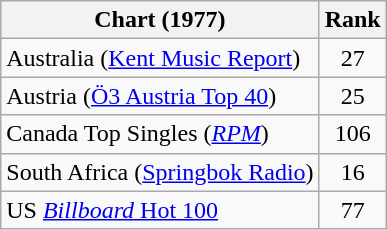<table class="wikitable sortable">
<tr>
<th>Chart (1977)</th>
<th>Rank</th>
</tr>
<tr>
<td>Australia (<a href='#'>Kent Music Report</a>)</td>
<td align="center">27</td>
</tr>
<tr>
<td>Austria (<a href='#'>Ö3 Austria Top 40</a>)</td>
<td align="center">25</td>
</tr>
<tr>
<td>Canada Top Singles (<em><a href='#'>RPM</a></em>)</td>
<td align="center">106</td>
</tr>
<tr>
<td>South Africa (<a href='#'>Springbok Radio</a>)</td>
<td align="center">16</td>
</tr>
<tr>
<td>US <a href='#'><em>Billboard</em> Hot 100</a></td>
<td align="center">77</td>
</tr>
</table>
